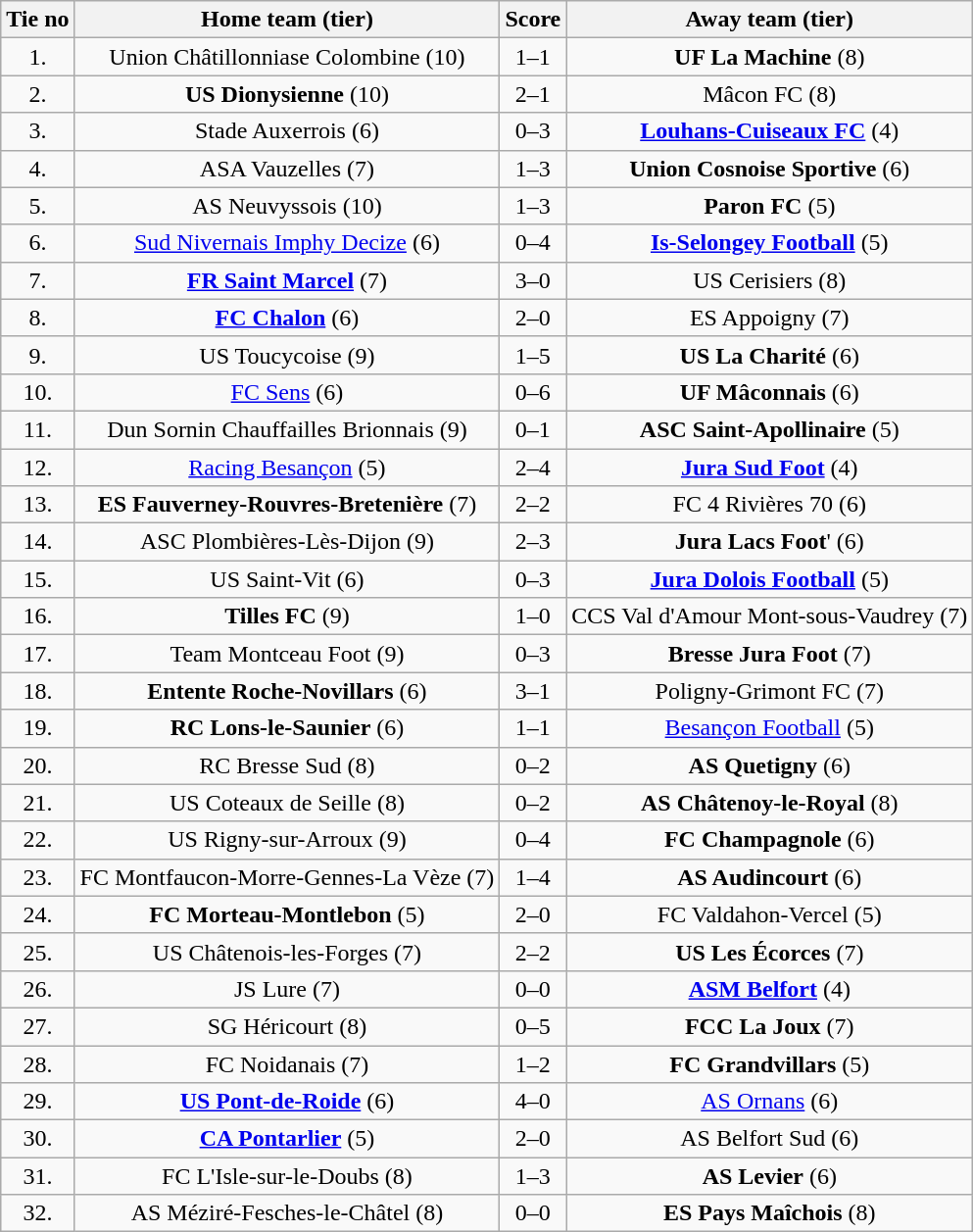<table class="wikitable" style="text-align: center">
<tr>
<th>Tie no</th>
<th>Home team (tier)</th>
<th>Score</th>
<th>Away team (tier)</th>
</tr>
<tr>
<td>1.</td>
<td>Union Châtillonniase Colombine (10)</td>
<td>1–1 </td>
<td><strong>UF La Machine</strong> (8)</td>
</tr>
<tr>
<td>2.</td>
<td><strong>US Dionysienne</strong> (10)</td>
<td>2–1</td>
<td>Mâcon FC (8)</td>
</tr>
<tr>
<td>3.</td>
<td>Stade Auxerrois (6)</td>
<td>0–3</td>
<td><strong><a href='#'>Louhans-Cuiseaux FC</a></strong> (4)</td>
</tr>
<tr>
<td>4.</td>
<td>ASA Vauzelles (7)</td>
<td>1–3</td>
<td><strong>Union Cosnoise Sportive</strong> (6)</td>
</tr>
<tr>
<td>5.</td>
<td>AS Neuvyssois (10)</td>
<td>1–3</td>
<td><strong>Paron FC</strong> (5)</td>
</tr>
<tr>
<td>6.</td>
<td><a href='#'>Sud Nivernais Imphy Decize</a> (6)</td>
<td>0–4</td>
<td><strong><a href='#'>Is-Selongey Football</a></strong> (5)</td>
</tr>
<tr>
<td>7.</td>
<td><strong><a href='#'>FR Saint Marcel</a></strong> (7)</td>
<td>3–0</td>
<td>US Cerisiers (8)</td>
</tr>
<tr>
<td>8.</td>
<td><strong><a href='#'>FC Chalon</a></strong> (6)</td>
<td>2–0</td>
<td>ES Appoigny (7)</td>
</tr>
<tr>
<td>9.</td>
<td>US Toucycoise (9)</td>
<td>1–5</td>
<td><strong>US La Charité</strong> (6)</td>
</tr>
<tr>
<td>10.</td>
<td><a href='#'>FC Sens</a> (6)</td>
<td>0–6</td>
<td><strong>UF Mâconnais</strong> (6)</td>
</tr>
<tr>
<td>11.</td>
<td>Dun Sornin Chauffailles Brionnais (9)</td>
<td>0–1</td>
<td><strong>ASC Saint-Apollinaire</strong> (5)</td>
</tr>
<tr>
<td>12.</td>
<td><a href='#'>Racing Besançon</a> (5)</td>
<td>2–4</td>
<td><strong><a href='#'>Jura Sud Foot</a></strong> (4)</td>
</tr>
<tr>
<td>13.</td>
<td><strong>ES Fauverney-Rouvres-Bretenière</strong> (7)</td>
<td>2–2 </td>
<td>FC 4 Rivières 70 (6)</td>
</tr>
<tr>
<td>14.</td>
<td>ASC Plombières-Lès-Dijon (9)</td>
<td>2–3</td>
<td><strong>Jura Lacs Foot</strong>' (6)</td>
</tr>
<tr>
<td>15.</td>
<td>US Saint-Vit (6)</td>
<td>0–3</td>
<td><strong><a href='#'>Jura Dolois Football</a></strong> (5)</td>
</tr>
<tr>
<td>16.</td>
<td><strong>Tilles FC</strong> (9)</td>
<td>1–0</td>
<td>CCS Val d'Amour Mont-sous-Vaudrey (7)</td>
</tr>
<tr>
<td>17.</td>
<td>Team Montceau Foot (9)</td>
<td>0–3</td>
<td><strong>Bresse Jura Foot</strong> (7)</td>
</tr>
<tr>
<td>18.</td>
<td><strong>Entente Roche-Novillars</strong> (6)</td>
<td>3–1</td>
<td>Poligny-Grimont FC (7)</td>
</tr>
<tr>
<td>19.</td>
<td><strong>RC Lons-le-Saunier</strong> (6)</td>
<td>1–1 </td>
<td><a href='#'>Besançon Football</a> (5)</td>
</tr>
<tr>
<td>20.</td>
<td>RC Bresse Sud (8)</td>
<td>0–2</td>
<td><strong>AS Quetigny</strong> (6)</td>
</tr>
<tr>
<td>21.</td>
<td>US Coteaux de Seille (8)</td>
<td>0–2</td>
<td><strong>AS Châtenoy-le-Royal</strong> (8)</td>
</tr>
<tr>
<td>22.</td>
<td>US Rigny-sur-Arroux (9)</td>
<td>0–4</td>
<td><strong>FC Champagnole</strong> (6)</td>
</tr>
<tr>
<td>23.</td>
<td>FC Montfaucon-Morre-Gennes-La Vèze (7)</td>
<td>1–4</td>
<td><strong>AS Audincourt</strong> (6)</td>
</tr>
<tr>
<td>24.</td>
<td><strong>FC Morteau-Montlebon</strong> (5)</td>
<td>2–0</td>
<td>FC Valdahon-Vercel (5)</td>
</tr>
<tr>
<td>25.</td>
<td>US Châtenois-les-Forges (7)</td>
<td>2–2 </td>
<td><strong>US Les Écorces</strong> (7)</td>
</tr>
<tr>
<td>26.</td>
<td>JS Lure (7)</td>
<td>0–0 </td>
<td><strong><a href='#'>ASM Belfort</a></strong> (4)</td>
</tr>
<tr>
<td>27.</td>
<td>SG Héricourt (8)</td>
<td>0–5</td>
<td><strong>FCC La Joux</strong> (7)</td>
</tr>
<tr>
<td>28.</td>
<td>FC Noidanais (7)</td>
<td>1–2</td>
<td><strong>FC Grandvillars</strong> (5)</td>
</tr>
<tr>
<td>29.</td>
<td><strong><a href='#'>US Pont-de-Roide</a></strong> (6)</td>
<td>4–0</td>
<td><a href='#'>AS Ornans</a> (6)</td>
</tr>
<tr>
<td>30.</td>
<td><strong><a href='#'>CA Pontarlier</a></strong> (5)</td>
<td>2–0</td>
<td>AS Belfort Sud (6)</td>
</tr>
<tr>
<td>31.</td>
<td>FC L'Isle-sur-le-Doubs (8)</td>
<td>1–3</td>
<td><strong>AS Levier</strong> (6)</td>
</tr>
<tr>
<td>32.</td>
<td>AS Méziré-Fesches-le-Châtel (8)</td>
<td>0–0 </td>
<td><strong>ES Pays Maîchois</strong> (8)</td>
</tr>
</table>
